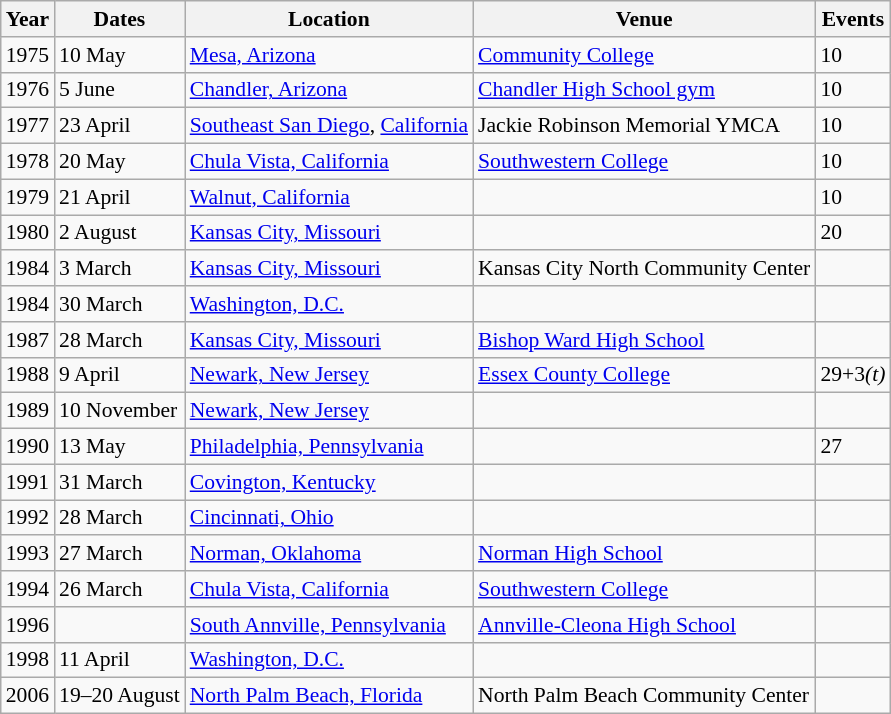<table class="wikitable" style="text-align:left; font-size:90%">
<tr>
<th>Year</th>
<th>Dates</th>
<th>Location</th>
<th>Venue</th>
<th>Events</th>
</tr>
<tr>
<td>1975</td>
<td>10 May</td>
<td><a href='#'>Mesa, Arizona</a></td>
<td><a href='#'>Community College</a></td>
<td>10</td>
</tr>
<tr>
<td>1976</td>
<td>5 June</td>
<td><a href='#'>Chandler, Arizona</a></td>
<td><a href='#'>Chandler High School gym</a></td>
<td>10</td>
</tr>
<tr>
<td>1977</td>
<td>23 April</td>
<td><a href='#'>Southeast San Diego</a>, <a href='#'>California</a></td>
<td>Jackie Robinson Memorial YMCA</td>
<td>10</td>
</tr>
<tr>
<td>1978</td>
<td>20 May</td>
<td><a href='#'>Chula Vista, California</a></td>
<td><a href='#'>Southwestern College</a></td>
<td>10</td>
</tr>
<tr>
<td>1979</td>
<td>21 April</td>
<td><a href='#'>Walnut, California</a></td>
<td></td>
<td>10</td>
</tr>
<tr>
<td>1980</td>
<td>2 August</td>
<td><a href='#'>Kansas City, Missouri</a></td>
<td></td>
<td>20</td>
</tr>
<tr>
<td>1984</td>
<td>3 March</td>
<td><a href='#'>Kansas City, Missouri</a></td>
<td>Kansas City North Community Center</td>
<td></td>
</tr>
<tr>
<td>1984</td>
<td>30 March</td>
<td><a href='#'>Washington, D.C.</a></td>
<td></td>
<td></td>
</tr>
<tr>
<td>1987</td>
<td>28 March</td>
<td><a href='#'>Kansas City, Missouri</a></td>
<td><a href='#'>Bishop Ward High School</a></td>
<td></td>
</tr>
<tr>
<td>1988</td>
<td>9 April</td>
<td><a href='#'>Newark, New Jersey</a></td>
<td><a href='#'>Essex County College</a></td>
<td>29+3<em>(t)</em><br></td>
</tr>
<tr>
<td>1989</td>
<td>10 November</td>
<td><a href='#'>Newark, New Jersey</a></td>
<td></td>
<td></td>
</tr>
<tr>
<td>1990</td>
<td>13 May</td>
<td><a href='#'>Philadelphia, Pennsylvania</a></td>
<td></td>
<td>27</td>
</tr>
<tr>
<td>1991</td>
<td>31 March</td>
<td><a href='#'>Covington, Kentucky</a></td>
<td></td>
<td></td>
</tr>
<tr>
<td>1992</td>
<td>28 March</td>
<td><a href='#'>Cincinnati, Ohio</a></td>
<td></td>
<td></td>
</tr>
<tr>
<td>1993</td>
<td>27 March</td>
<td><a href='#'>Norman, Oklahoma</a></td>
<td><a href='#'>Norman High School</a></td>
<td></td>
</tr>
<tr>
<td>1994</td>
<td>26 March</td>
<td><a href='#'>Chula Vista, California</a></td>
<td><a href='#'>Southwestern College</a></td>
<td></td>
</tr>
<tr>
<td>1996</td>
<td></td>
<td><a href='#'>South Annville, Pennsylvania</a></td>
<td><a href='#'>Annville-Cleona High School</a></td>
<td></td>
</tr>
<tr>
<td>1998</td>
<td>11 April</td>
<td><a href='#'>Washington, D.C.</a></td>
<td></td>
<td></td>
</tr>
<tr>
<td>2006</td>
<td>19–20 August</td>
<td><a href='#'>North Palm Beach, Florida</a></td>
<td>North Palm Beach Community Center</td>
<td></td>
</tr>
</table>
